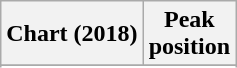<table class="wikitable plainrowheaders sortable" style="text-align:center;">
<tr>
<th scope="col">Chart (2018)</th>
<th scope="col">Peak<br>position</th>
</tr>
<tr>
</tr>
<tr>
</tr>
<tr>
</tr>
</table>
